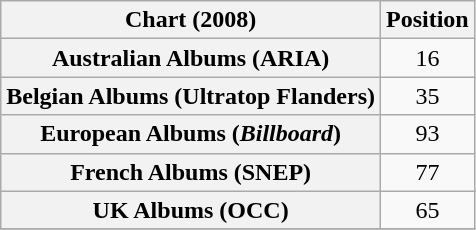<table class="wikitable sortable plainrowheaders" style="text-align:center">
<tr>
<th>Chart (2008)</th>
<th>Position</th>
</tr>
<tr>
<th scope="row">Australian Albums (ARIA)</th>
<td>16</td>
</tr>
<tr>
<th scope="row">Belgian Albums (Ultratop Flanders)</th>
<td>35</td>
</tr>
<tr>
<th scope="row">European Albums (<em>Billboard</em>)</th>
<td>93</td>
</tr>
<tr>
<th scope="row">French Albums (SNEP)</th>
<td>77</td>
</tr>
<tr>
<th scope="row">UK Albums (OCC)</th>
<td>65</td>
</tr>
<tr>
</tr>
</table>
